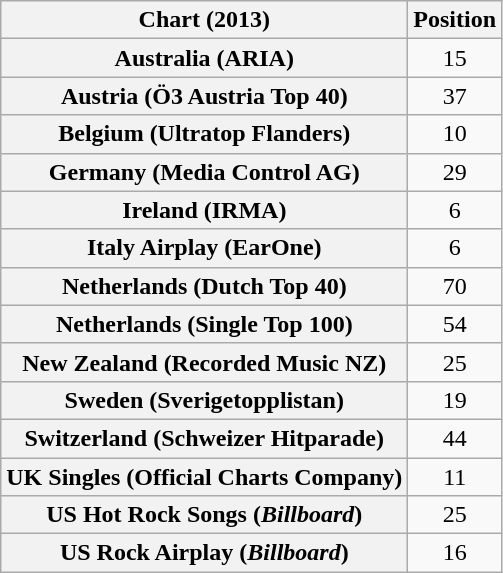<table class="wikitable plainrowheaders sortable" style="text-align:center">
<tr>
<th scope="col">Chart (2013)</th>
<th>Position</th>
</tr>
<tr>
<th scope="row">Australia (ARIA)</th>
<td style="text-align:center;">15</td>
</tr>
<tr>
<th scope="row">Austria (Ö3 Austria Top 40)</th>
<td style="text-align:center;">37</td>
</tr>
<tr>
<th scope="row">Belgium (Ultratop Flanders)</th>
<td style="text-align:center;">10</td>
</tr>
<tr>
<th scope="row">Germany (Media Control AG)</th>
<td style="text-align:center;">29</td>
</tr>
<tr>
<th scope="row">Ireland (IRMA)</th>
<td style="text-align:center;">6</td>
</tr>
<tr>
<th scope="row">Italy Airplay (EarOne)</th>
<td>6</td>
</tr>
<tr>
<th scope="row">Netherlands (Dutch Top 40)</th>
<td style="text-align:center;">70</td>
</tr>
<tr>
<th scope="row">Netherlands (Single Top 100)</th>
<td style="text-align:center;">54</td>
</tr>
<tr>
<th scope="row">New Zealand (Recorded Music NZ)</th>
<td style="text-align:center;">25</td>
</tr>
<tr>
<th scope="row">Sweden (Sverigetopplistan)</th>
<td style="text-align:center;">19</td>
</tr>
<tr>
<th scope="row">Switzerland (Schweizer Hitparade)</th>
<td style="text-align:center;">44</td>
</tr>
<tr>
<th scope="row">UK Singles (Official Charts Company)</th>
<td style="text-align:center;">11</td>
</tr>
<tr>
<th scope="row">US Hot Rock Songs (<em>Billboard</em>)</th>
<td style="text-align:center;">25</td>
</tr>
<tr>
<th scope="row">US Rock Airplay (<em>Billboard</em>)</th>
<td style="text-align:center;">16</td>
</tr>
</table>
